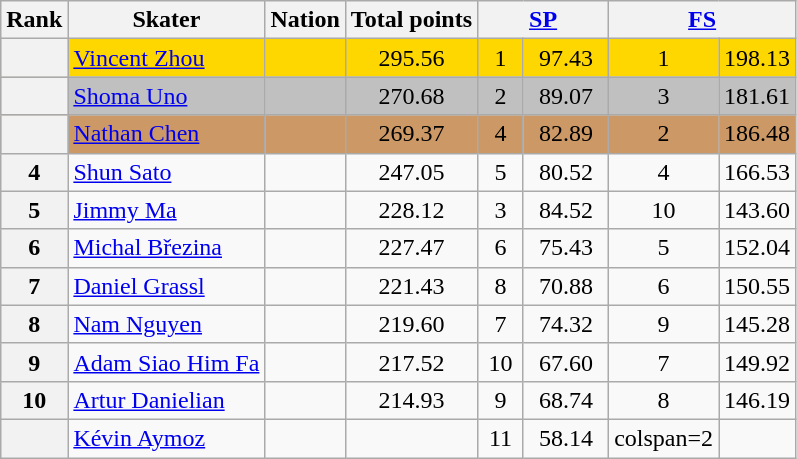<table class="wikitable sortable" style="text-align:left;">
<tr>
<th scope="col">Rank</th>
<th scope="col">Skater</th>
<th scope="col">Nation</th>
<th scope="col">Total points</th>
<th scope="col" colspan="2" width="80px"><a href='#'>SP</a></th>
<th scope="col" colspan="2" width="80px"><a href='#'>FS</a></th>
</tr>
<tr bgcolor="gold">
<th scope="row"></th>
<td><a href='#'>Vincent Zhou</a></td>
<td></td>
<td align="center">295.56</td>
<td align="center">1</td>
<td align="center">97.43</td>
<td align="center">1</td>
<td align="center">198.13</td>
</tr>
<tr bgcolor="silver">
<th scope="row"></th>
<td><a href='#'>Shoma Uno</a></td>
<td></td>
<td align="center">270.68</td>
<td align="center">2</td>
<td align="center">89.07</td>
<td align="center">3</td>
<td align="center">181.61</td>
</tr>
<tr bgcolor="cc9966">
<th scope="row"></th>
<td><a href='#'>Nathan Chen</a></td>
<td></td>
<td align="center">269.37</td>
<td align="center">4</td>
<td align="center">82.89</td>
<td align="center">2</td>
<td align="center">186.48</td>
</tr>
<tr>
<th scope="row">4</th>
<td><a href='#'>Shun Sato</a></td>
<td></td>
<td align="center">247.05</td>
<td align="center">5</td>
<td align="center">80.52</td>
<td align="center">4</td>
<td align="center">166.53</td>
</tr>
<tr>
<th scope="row">5</th>
<td><a href='#'>Jimmy Ma</a></td>
<td></td>
<td align="center">228.12</td>
<td align="center">3</td>
<td align="center">84.52</td>
<td align="center">10</td>
<td align="center">143.60</td>
</tr>
<tr>
<th scope="row">6</th>
<td><a href='#'>Michal Březina</a></td>
<td></td>
<td align="center">227.47</td>
<td align="center">6</td>
<td align="center">75.43</td>
<td align="center">5</td>
<td align="center">152.04</td>
</tr>
<tr>
<th scope="row">7</th>
<td><a href='#'>Daniel Grassl</a></td>
<td></td>
<td align="center">221.43</td>
<td align="center">8</td>
<td align="center">70.88</td>
<td align="center">6</td>
<td align="center">150.55</td>
</tr>
<tr>
<th scope="row">8</th>
<td><a href='#'>Nam Nguyen</a></td>
<td></td>
<td align="center">219.60</td>
<td align="center">7</td>
<td align="center">74.32</td>
<td align="center">9</td>
<td align="center">145.28</td>
</tr>
<tr>
<th scope="row">9</th>
<td><a href='#'>Adam Siao Him Fa</a></td>
<td></td>
<td align="center">217.52</td>
<td align="center">10</td>
<td align="center">67.60</td>
<td align="center">7</td>
<td align="center">149.92</td>
</tr>
<tr>
<th scope="row">10</th>
<td><a href='#'>Artur Danielian</a></td>
<td></td>
<td align="center">214.93</td>
<td align="center">9</td>
<td align="center">68.74</td>
<td align="center">8</td>
<td align="center">146.19</td>
</tr>
<tr>
<th></th>
<td><a href='#'>Kévin Aymoz</a></td>
<td></td>
<td></td>
<td align="center">11</td>
<td align="center">58.14</td>
<td>colspan=2 </td>
</tr>
</table>
